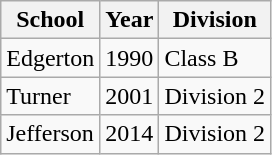<table class="wikitable">
<tr>
<th>School</th>
<th>Year</th>
<th>Division</th>
</tr>
<tr>
<td>Edgerton</td>
<td>1990</td>
<td>Class B</td>
</tr>
<tr>
<td>Turner</td>
<td>2001</td>
<td>Division 2</td>
</tr>
<tr>
<td>Jefferson</td>
<td>2014</td>
<td>Division 2</td>
</tr>
</table>
